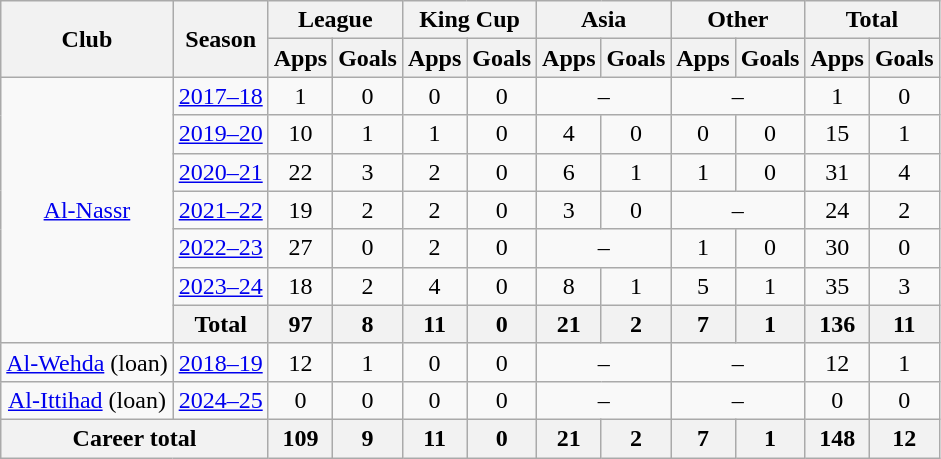<table class="wikitable" style="text-align: center">
<tr>
<th rowspan=2>Club</th>
<th rowspan=2>Season</th>
<th colspan=2>League</th>
<th colspan=2>King Cup</th>
<th colspan=2>Asia</th>
<th colspan=2>Other</th>
<th colspan=2>Total</th>
</tr>
<tr>
<th>Apps</th>
<th>Goals</th>
<th>Apps</th>
<th>Goals</th>
<th>Apps</th>
<th>Goals</th>
<th>Apps</th>
<th>Goals</th>
<th>Apps</th>
<th>Goals</th>
</tr>
<tr>
<td rowspan="7"><a href='#'>Al-Nassr</a></td>
<td><a href='#'>2017–18</a></td>
<td>1</td>
<td>0</td>
<td>0</td>
<td>0</td>
<td colspan="2">–</td>
<td colspan="2">–</td>
<td>1</td>
<td>0</td>
</tr>
<tr>
<td><a href='#'>2019–20</a></td>
<td>10</td>
<td>1</td>
<td>1</td>
<td>0</td>
<td>4</td>
<td>0</td>
<td>0</td>
<td>0</td>
<td>15</td>
<td>1</td>
</tr>
<tr>
<td><a href='#'>2020–21</a></td>
<td>22</td>
<td>3</td>
<td>2</td>
<td>0</td>
<td>6</td>
<td>1</td>
<td>1</td>
<td>0</td>
<td>31</td>
<td>4</td>
</tr>
<tr>
<td><a href='#'>2021–22</a></td>
<td>19</td>
<td>2</td>
<td>2</td>
<td>0</td>
<td>3</td>
<td>0</td>
<td colspan="2">–</td>
<td>24</td>
<td>2</td>
</tr>
<tr>
<td><a href='#'>2022–23</a></td>
<td>27</td>
<td>0</td>
<td>2</td>
<td>0</td>
<td colspan="2">–</td>
<td>1</td>
<td>0</td>
<td>30</td>
<td>0</td>
</tr>
<tr>
<td><a href='#'>2023–24</a></td>
<td>18</td>
<td>2</td>
<td>4</td>
<td>0</td>
<td>8</td>
<td>1</td>
<td>5</td>
<td>1</td>
<td>35</td>
<td>3</td>
</tr>
<tr>
<th colspan="1">Total</th>
<th>97</th>
<th>8</th>
<th>11</th>
<th>0</th>
<th>21</th>
<th>2</th>
<th>7</th>
<th>1</th>
<th>136</th>
<th>11</th>
</tr>
<tr>
<td><a href='#'>Al-Wehda</a> (loan)</td>
<td><a href='#'>2018–19</a></td>
<td>12</td>
<td>1</td>
<td>0</td>
<td>0</td>
<td colspan="2">–</td>
<td colspan="2">–</td>
<td>12</td>
<td>1</td>
</tr>
<tr>
<td><a href='#'>Al-Ittihad</a> (loan)</td>
<td><a href='#'>2024–25</a></td>
<td>0</td>
<td>0</td>
<td>0</td>
<td>0</td>
<td colspan="2">–</td>
<td colspan="2">–</td>
<td>0</td>
<td>0</td>
</tr>
<tr>
<th colspan="2">Career total</th>
<th>109</th>
<th>9</th>
<th>11</th>
<th>0</th>
<th>21</th>
<th>2</th>
<th>7</th>
<th>1</th>
<th>148</th>
<th>12</th>
</tr>
</table>
